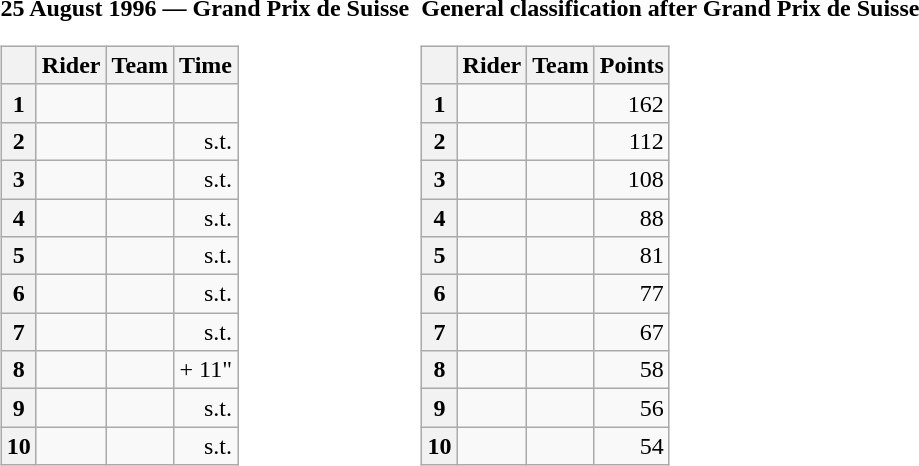<table>
<tr>
<td><strong>25 August 1996 — Grand Prix de Suisse </strong><br><table class="wikitable">
<tr>
<th></th>
<th>Rider</th>
<th>Team</th>
<th>Time</th>
</tr>
<tr>
<th>1</th>
<td></td>
<td></td>
<td align="right"></td>
</tr>
<tr>
<th>2</th>
<td></td>
<td></td>
<td align="right">s.t.</td>
</tr>
<tr>
<th>3</th>
<td> </td>
<td></td>
<td align="right">s.t.</td>
</tr>
<tr>
<th>4</th>
<td></td>
<td></td>
<td align="right">s.t.</td>
</tr>
<tr>
<th>5</th>
<td></td>
<td></td>
<td align="right">s.t.</td>
</tr>
<tr>
<th>6</th>
<td></td>
<td></td>
<td align="right">s.t.</td>
</tr>
<tr>
<th>7</th>
<td></td>
<td></td>
<td align="right">s.t.</td>
</tr>
<tr>
<th>8</th>
<td></td>
<td></td>
<td align="right">+ 11"</td>
</tr>
<tr>
<th>9</th>
<td></td>
<td></td>
<td align="right">s.t.</td>
</tr>
<tr>
<th>10</th>
<td></td>
<td></td>
<td align="right">s.t.</td>
</tr>
</table>
</td>
<td></td>
<td><strong>General classification after Grand Prix de Suisse</strong><br><table class="wikitable">
<tr>
<th></th>
<th>Rider</th>
<th>Team</th>
<th>Points</th>
</tr>
<tr>
<th>1</th>
<td> </td>
<td></td>
<td align="right">162</td>
</tr>
<tr>
<th>2</th>
<td></td>
<td></td>
<td align="right">112</td>
</tr>
<tr>
<th>3</th>
<td></td>
<td></td>
<td align="right">108</td>
</tr>
<tr>
<th>4</th>
<td></td>
<td></td>
<td align="right">88</td>
</tr>
<tr>
<th>5</th>
<td></td>
<td></td>
<td align="right">81</td>
</tr>
<tr>
<th>6</th>
<td></td>
<td></td>
<td align="right">77</td>
</tr>
<tr>
<th>7</th>
<td></td>
<td></td>
<td align="right">67</td>
</tr>
<tr>
<th>8</th>
<td></td>
<td></td>
<td align="right">58</td>
</tr>
<tr>
<th>9</th>
<td></td>
<td></td>
<td align="right">56</td>
</tr>
<tr>
<th>10</th>
<td></td>
<td></td>
<td align="right">54</td>
</tr>
</table>
</td>
</tr>
</table>
